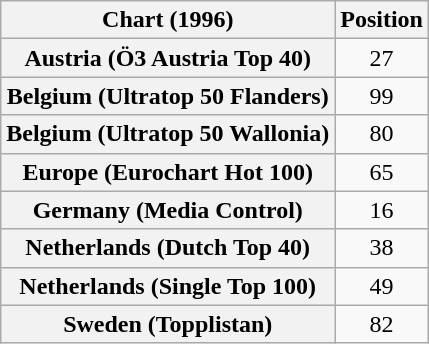<table class="wikitable sortable plainrowheaders" style="text-align:center">
<tr>
<th scope="col">Chart (1996)</th>
<th scope="col">Position</th>
</tr>
<tr>
<th scope="row">Austria (Ö3 Austria Top 40)</th>
<td>27</td>
</tr>
<tr>
<th scope="row">Belgium (Ultratop 50 Flanders)</th>
<td>99</td>
</tr>
<tr>
<th scope="row">Belgium (Ultratop 50 Wallonia)</th>
<td>80</td>
</tr>
<tr>
<th scope="row">Europe (Eurochart Hot 100)</th>
<td>65</td>
</tr>
<tr>
<th scope="row">Germany (Media Control)</th>
<td>16</td>
</tr>
<tr>
<th scope="row">Netherlands (Dutch Top 40)</th>
<td>38</td>
</tr>
<tr>
<th scope="row">Netherlands (Single Top 100)</th>
<td>49</td>
</tr>
<tr>
<th scope="row">Sweden (Topplistan)</th>
<td>82</td>
</tr>
</table>
